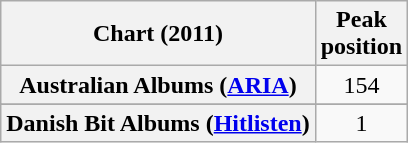<table class="wikitable sortable plainrowheaders">
<tr>
<th scope="col">Chart (2011)</th>
<th scope="col">Peak<br>position</th>
</tr>
<tr>
<th scope="row">Australian Albums (<a href='#'>ARIA</a>)</th>
<td align=center>154</td>
</tr>
<tr>
</tr>
<tr>
<th scope="row">Danish Bit Albums (<a href='#'>Hitlisten</a>)</th>
<td align=center>1</td>
</tr>
</table>
